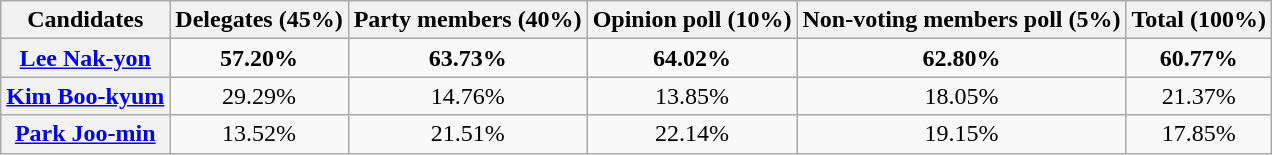<table class="wikitable" style="text-align:center;">
<tr>
<th>Candidates</th>
<th>Delegates (45%)</th>
<th>Party members (40%)</th>
<th>Opinion poll (10%)</th>
<th>Non-voting members poll (5%)</th>
<th>Total (100%)</th>
</tr>
<tr>
<th><a href='#'>Lee Nak-yon</a></th>
<td><strong>57.20%</strong></td>
<td><strong>63.73%</strong></td>
<td><strong>64.02%</strong></td>
<td><strong>62.80%</strong></td>
<td><strong>60.77%</strong></td>
</tr>
<tr>
<th><a href='#'>Kim Boo-kyum</a></th>
<td>29.29%</td>
<td>14.76%</td>
<td>13.85%</td>
<td>18.05%</td>
<td>21.37%</td>
</tr>
<tr>
<th><a href='#'>Park Joo-min</a></th>
<td>13.52%</td>
<td>21.51%</td>
<td>22.14%</td>
<td>19.15%</td>
<td>17.85%</td>
</tr>
</table>
